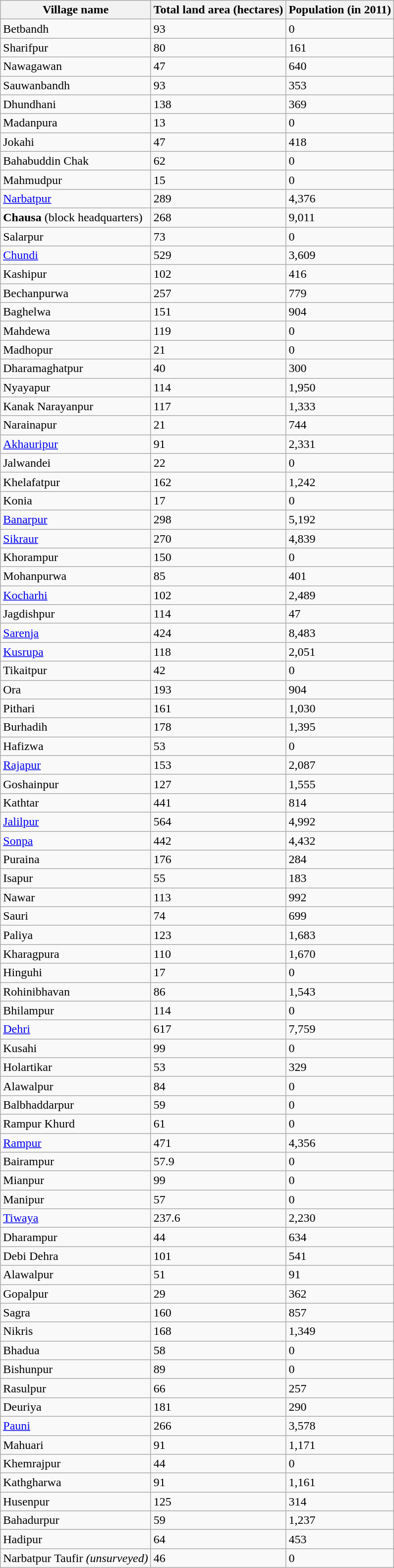<table class="wikitable sortable">
<tr>
<th>Village name</th>
<th>Total land area (hectares)</th>
<th>Population (in 2011)</th>
</tr>
<tr>
<td>Betbandh</td>
<td>93</td>
<td>0</td>
</tr>
<tr>
<td>Sharifpur</td>
<td>80</td>
<td>161</td>
</tr>
<tr>
<td>Nawagawan</td>
<td>47</td>
<td>640</td>
</tr>
<tr>
<td>Sauwanbandh</td>
<td>93</td>
<td>353</td>
</tr>
<tr>
<td>Dhundhani</td>
<td>138</td>
<td>369</td>
</tr>
<tr>
<td>Madanpura</td>
<td>13</td>
<td>0</td>
</tr>
<tr>
<td>Jokahi</td>
<td>47</td>
<td>418</td>
</tr>
<tr>
<td>Bahabuddin Chak</td>
<td>62</td>
<td>0</td>
</tr>
<tr>
<td>Mahmudpur</td>
<td>15</td>
<td>0</td>
</tr>
<tr>
<td><a href='#'>Narbatpur</a></td>
<td>289</td>
<td>4,376</td>
</tr>
<tr>
<td><strong>Chausa</strong> (block headquarters)</td>
<td>268</td>
<td>9,011</td>
</tr>
<tr>
<td>Salarpur</td>
<td>73</td>
<td>0</td>
</tr>
<tr>
<td><a href='#'>Chundi</a></td>
<td>529</td>
<td>3,609</td>
</tr>
<tr>
<td>Kashipur</td>
<td>102</td>
<td>416</td>
</tr>
<tr>
<td>Bechanpurwa</td>
<td>257</td>
<td>779</td>
</tr>
<tr>
<td>Baghelwa</td>
<td>151</td>
<td>904</td>
</tr>
<tr>
<td>Mahdewa</td>
<td>119</td>
<td>0</td>
</tr>
<tr>
<td>Madhopur</td>
<td>21</td>
<td>0</td>
</tr>
<tr>
<td>Dharamaghatpur</td>
<td>40</td>
<td>300</td>
</tr>
<tr>
<td>Nyayapur</td>
<td>114</td>
<td>1,950</td>
</tr>
<tr>
<td>Kanak Narayanpur</td>
<td>117</td>
<td>1,333</td>
</tr>
<tr>
<td>Narainapur</td>
<td>21</td>
<td>744</td>
</tr>
<tr>
<td><a href='#'>Akhauripur</a></td>
<td>91</td>
<td>2,331</td>
</tr>
<tr>
<td>Jalwandei</td>
<td>22</td>
<td>0</td>
</tr>
<tr>
<td>Khelafatpur</td>
<td>162</td>
<td>1,242</td>
</tr>
<tr>
<td>Konia</td>
<td>17</td>
<td>0</td>
</tr>
<tr>
<td><a href='#'>Banarpur</a></td>
<td>298</td>
<td>5,192</td>
</tr>
<tr>
<td><a href='#'>Sikraur</a></td>
<td>270</td>
<td>4,839</td>
</tr>
<tr>
<td>Khorampur</td>
<td>150</td>
<td>0</td>
</tr>
<tr>
<td>Mohanpurwa</td>
<td>85</td>
<td>401</td>
</tr>
<tr>
<td><a href='#'>Kocharhi</a></td>
<td>102</td>
<td>2,489</td>
</tr>
<tr>
<td>Jagdishpur</td>
<td>114</td>
<td>47</td>
</tr>
<tr>
<td><a href='#'>Sarenja</a></td>
<td>424</td>
<td>8,483</td>
</tr>
<tr>
<td><a href='#'>Kusrupa</a></td>
<td>118</td>
<td>2,051</td>
</tr>
<tr>
<td>Tikaitpur</td>
<td>42</td>
<td>0</td>
</tr>
<tr>
<td>Ora</td>
<td>193</td>
<td>904</td>
</tr>
<tr>
<td>Pithari</td>
<td>161</td>
<td>1,030</td>
</tr>
<tr>
<td>Burhadih</td>
<td>178</td>
<td>1,395</td>
</tr>
<tr>
<td>Hafizwa</td>
<td>53</td>
<td>0</td>
</tr>
<tr>
<td><a href='#'>Rajapur</a></td>
<td>153</td>
<td>2,087</td>
</tr>
<tr>
<td>Goshainpur</td>
<td>127</td>
<td>1,555</td>
</tr>
<tr>
<td>Kathtar</td>
<td>441</td>
<td>814</td>
</tr>
<tr>
<td><a href='#'>Jalilpur</a></td>
<td>564</td>
<td>4,992</td>
</tr>
<tr>
<td><a href='#'>Sonpa</a></td>
<td>442</td>
<td>4,432</td>
</tr>
<tr>
<td>Puraina</td>
<td>176</td>
<td>284</td>
</tr>
<tr>
<td>Isapur</td>
<td>55</td>
<td>183</td>
</tr>
<tr>
<td>Nawar</td>
<td>113</td>
<td>992</td>
</tr>
<tr>
<td>Sauri</td>
<td>74</td>
<td>699</td>
</tr>
<tr>
<td>Paliya</td>
<td>123</td>
<td>1,683</td>
</tr>
<tr>
<td>Kharagpura</td>
<td>110</td>
<td>1,670</td>
</tr>
<tr>
<td>Hinguhi</td>
<td>17</td>
<td>0</td>
</tr>
<tr>
<td>Rohinibhavan</td>
<td>86</td>
<td>1,543</td>
</tr>
<tr>
<td>Bhilampur</td>
<td>114</td>
<td>0</td>
</tr>
<tr>
<td><a href='#'>Dehri</a></td>
<td>617</td>
<td>7,759</td>
</tr>
<tr>
<td>Kusahi</td>
<td>99</td>
<td>0</td>
</tr>
<tr>
<td>Holartikar</td>
<td>53</td>
<td>329</td>
</tr>
<tr>
<td>Alawalpur</td>
<td>84</td>
<td>0</td>
</tr>
<tr>
<td>Balbhaddarpur</td>
<td>59</td>
<td>0</td>
</tr>
<tr>
<td>Rampur Khurd</td>
<td>61</td>
<td>0</td>
</tr>
<tr>
<td><a href='#'>Rampur</a></td>
<td>471</td>
<td>4,356</td>
</tr>
<tr>
<td>Bairampur</td>
<td>57.9</td>
<td>0</td>
</tr>
<tr>
<td>Mianpur</td>
<td>99</td>
<td>0</td>
</tr>
<tr>
<td>Manipur</td>
<td>57</td>
<td>0</td>
</tr>
<tr>
<td><a href='#'>Tiwaya</a></td>
<td>237.6</td>
<td>2,230</td>
</tr>
<tr>
<td>Dharampur</td>
<td>44</td>
<td>634</td>
</tr>
<tr>
<td>Debi Dehra</td>
<td>101</td>
<td>541</td>
</tr>
<tr>
<td>Alawalpur</td>
<td>51</td>
<td>91</td>
</tr>
<tr>
<td>Gopalpur</td>
<td>29</td>
<td>362</td>
</tr>
<tr>
<td>Sagra</td>
<td>160</td>
<td>857</td>
</tr>
<tr>
<td>Nikris</td>
<td>168</td>
<td>1,349</td>
</tr>
<tr>
<td>Bhadua</td>
<td>58</td>
<td>0</td>
</tr>
<tr>
<td>Bishunpur</td>
<td>89</td>
<td>0</td>
</tr>
<tr>
<td>Rasulpur</td>
<td>66</td>
<td>257</td>
</tr>
<tr>
<td>Deuriya</td>
<td>181</td>
<td>290</td>
</tr>
<tr>
<td><a href='#'>Pauni</a></td>
<td>266</td>
<td>3,578</td>
</tr>
<tr>
<td>Mahuari</td>
<td>91</td>
<td>1,171</td>
</tr>
<tr>
<td>Khemrajpur</td>
<td>44</td>
<td>0</td>
</tr>
<tr>
<td>Kathgharwa</td>
<td>91</td>
<td>1,161</td>
</tr>
<tr>
<td>Husenpur</td>
<td>125</td>
<td>314</td>
</tr>
<tr>
<td>Bahadurpur</td>
<td>59</td>
<td>1,237</td>
</tr>
<tr>
<td>Hadipur</td>
<td>64</td>
<td>453</td>
</tr>
<tr>
<td>Narbatpur Taufir <em>(unsurveyed)</em></td>
<td>46</td>
<td>0</td>
</tr>
</table>
